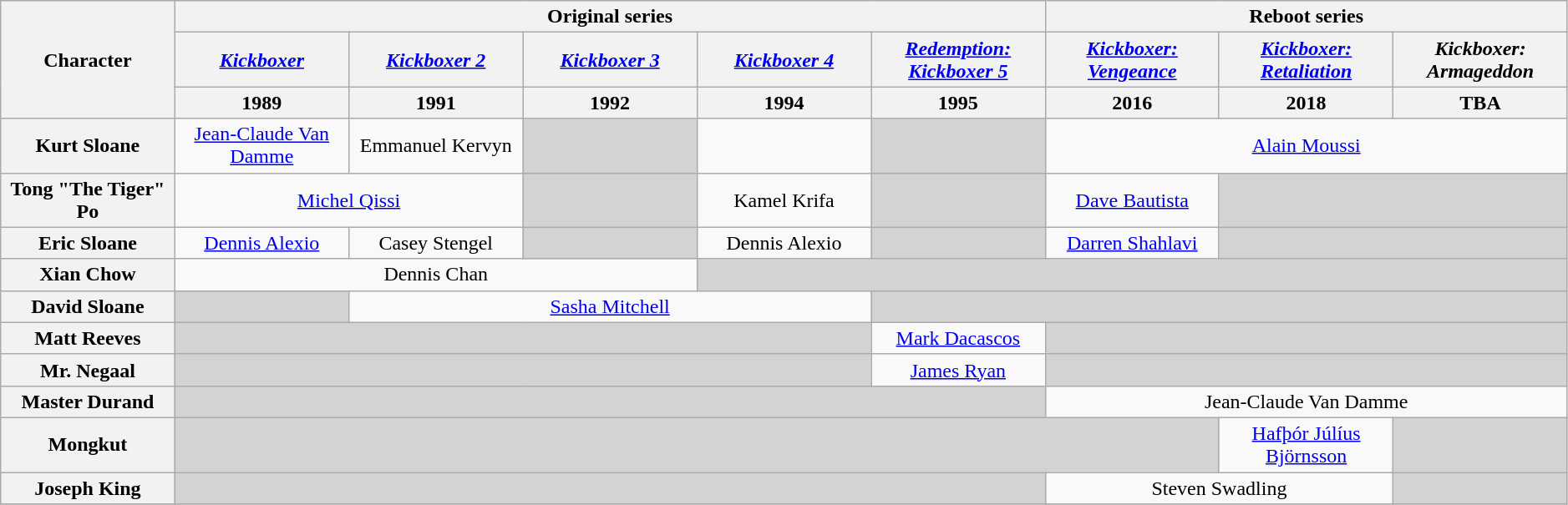<table class="wikitable plainrowheaders"  style="text-align:center; width:99%;">
<tr>
<th rowspan=3 style="width:10%;">Character</th>
<th colspan=5>Original series</th>
<th colspan=3>Reboot series</th>
</tr>
<tr>
<th style="width:10%;"><em><a href='#'>Kickboxer</a></em></th>
<th style="width:10%;"><em><a href='#'>Kickboxer 2</a></em></th>
<th style="width:10%;"><em><a href='#'>Kickboxer 3</a></em></th>
<th style="width:10%;"><em><a href='#'>Kickboxer 4</a></em></th>
<th style="width:10%;"><em><a href='#'>Redemption: Kickboxer 5</a></em></th>
<th style="width:10%;"><em><a href='#'>Kickboxer: Vengeance</a></em></th>
<th style="width:10%;"><em><a href='#'>Kickboxer: Retaliation</a></em></th>
<th style="width:10%;"><em>Kickboxer: Armageddon</em></th>
</tr>
<tr>
<th>1989</th>
<th>1991</th>
<th>1992</th>
<th>1994</th>
<th>1995</th>
<th>2016</th>
<th>2018</th>
<th>TBA</th>
</tr>
<tr>
<th>Kurt Sloane</th>
<td colspan=1><a href='#'>Jean-Claude Van Damme</a></td>
<td colspan=1>Emmanuel Kervyn</td>
<td style="background:#d3d3d3;" colspan=1></td>
<td> </td>
<td style="background:#d3d3d3;" colspan=1></td>
<td colspan=3><a href='#'>Alain Moussi</a></td>
</tr>
<tr>
<th>Tong "The Tiger" Po</th>
<td colspan=2><a href='#'>Michel Qissi</a></td>
<td style="background:#d3d3d3;" colspan=1></td>
<td colspan=1>Kamel Krifa</td>
<td style="background:#d3d3d3;" colspan=1></td>
<td colspan=1><a href='#'>Dave Bautista</a></td>
<td style="background:#d3d3d3;" colspan=2></td>
</tr>
<tr>
<th>Eric Sloane</th>
<td colspan=1><a href='#'>Dennis Alexio</a></td>
<td colspan=1>Casey Stengel</td>
<td style="background:#d3d3d3;" colspan=1></td>
<td colspan=1>Dennis Alexio</td>
<td style="background:#d3d3d3;" colspan=1></td>
<td colspan=1><a href='#'>Darren Shahlavi</a></td>
<td style="background:#d3d3d3;" colspan=2></td>
</tr>
<tr>
<th>Xian Chow</th>
<td colspan=3>Dennis Chan</td>
<td style="background:#d3d3d3;" colspan=5></td>
</tr>
<tr>
<th>David Sloane</th>
<td style="background:#d3d3d3;" colspan=1></td>
<td colspan=3><a href='#'>Sasha Mitchell</a></td>
<td style="background:#d3d3d3;" colspan=4></td>
</tr>
<tr>
<th>Matt Reeves</th>
<td style="background:#d3d3d3;" colspan=4></td>
<td colspan=1><a href='#'>Mark Dacascos</a></td>
<td style="background:#d3d3d3;" colspan=3></td>
</tr>
<tr>
<th>Mr. Negaal</th>
<td style="background:#d3d3d3;" colspan=4></td>
<td colspan=1><a href='#'>James Ryan</a></td>
<td style="background:#d3d3d3;" colspan=3></td>
</tr>
<tr>
<th>Master Durand</th>
<td style="background:#d3d3d3;" colspan=5></td>
<td colspan=3>Jean-Claude Van Damme</td>
</tr>
<tr>
<th>Mongkut</th>
<td style="background:#d3d3d3;" colspan=6></td>
<td><a href='#'>Hafþór Júlíus Björnsson</a></td>
<td style="background:#d3d3d3;"></td>
</tr>
<tr>
<th>Joseph King</th>
<td style="background:#d3d3d3;" colspan=5></td>
<td colspan=2>Steven Swadling</td>
<td style="background:#d3d3d3;" colspan=1></td>
</tr>
<tr>
</tr>
</table>
